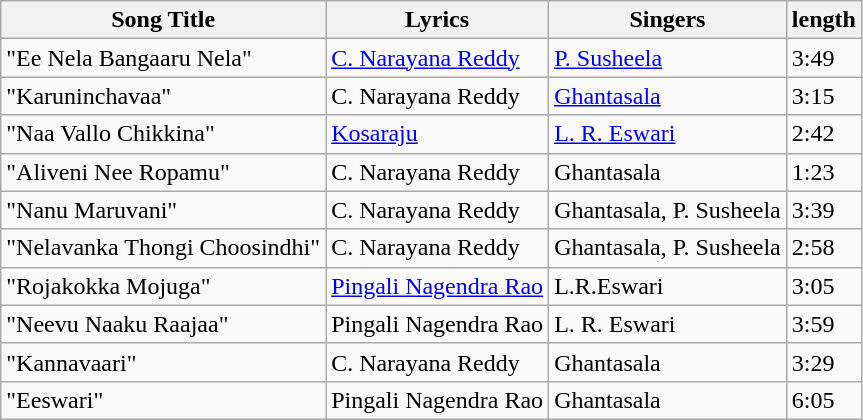<table class="wikitable">
<tr>
<th>Song Title</th>
<th>Lyrics</th>
<th>Singers</th>
<th>length</th>
</tr>
<tr>
<td>"Ee Nela Bangaaru Nela"</td>
<td><a href='#'>C. Narayana Reddy</a></td>
<td><a href='#'>P. Susheela</a></td>
<td>3:49</td>
</tr>
<tr>
<td>"Karuninchavaa"</td>
<td>C. Narayana Reddy</td>
<td><a href='#'>Ghantasala</a></td>
<td>3:15</td>
</tr>
<tr>
<td>"Naa Vallo Chikkina"</td>
<td><a href='#'>Kosaraju</a></td>
<td><a href='#'>L. R. Eswari</a></td>
<td>2:42</td>
</tr>
<tr>
<td>"Aliveni Nee Ropamu"</td>
<td>C. Narayana Reddy</td>
<td>Ghantasala</td>
<td>1:23</td>
</tr>
<tr>
<td>"Nanu Maruvani"</td>
<td>C. Narayana Reddy</td>
<td>Ghantasala, P. Susheela</td>
<td>3:39</td>
</tr>
<tr>
<td>"Nelavanka Thongi Choosindhi"</td>
<td>C. Narayana Reddy</td>
<td>Ghantasala, P. Susheela</td>
<td>2:58</td>
</tr>
<tr>
<td>"Rojakokka Mojuga"</td>
<td><a href='#'>Pingali Nagendra Rao</a></td>
<td>L.R.Eswari</td>
<td>3:05</td>
</tr>
<tr>
<td>"Neevu Naaku Raajaa"</td>
<td>Pingali Nagendra Rao</td>
<td>L. R. Eswari</td>
<td>3:59</td>
</tr>
<tr>
<td>"Kannavaari"</td>
<td>C. Narayana Reddy</td>
<td>Ghantasala</td>
<td>3:29</td>
</tr>
<tr>
<td>"Eeswari"</td>
<td>Pingali Nagendra Rao</td>
<td>Ghantasala</td>
<td>6:05</td>
</tr>
</table>
